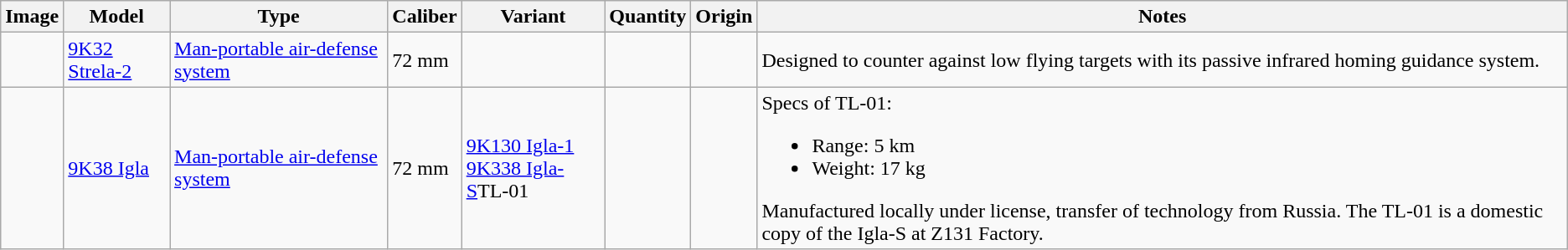<table class="wikitable">
<tr>
<th>Image</th>
<th>Model</th>
<th>Type</th>
<th>Caliber</th>
<th>Variant</th>
<th>Quantity</th>
<th>Origin</th>
<th>Notes</th>
</tr>
<tr>
<td></td>
<td><a href='#'>9K32 Strela-2</a></td>
<td><a href='#'>Man-portable air-defense system</a></td>
<td>72 mm</td>
<td></td>
<td></td>
<td></td>
<td>Designed to counter against low flying targets with its passive infrared homing guidance system.</td>
</tr>
<tr>
<td></td>
<td><a href='#'>9K38 Igla</a></td>
<td><a href='#'>Man-portable air-defense system</a></td>
<td>72 mm</td>
<td><a href='#'>9K130 Igla-1</a><br><a href='#'>9K338 Igla-S</a>TL-01</td>
<td></td>
<td><br></td>
<td>Specs of TL-01:<br><ul><li>Range: 5 km</li><li>Weight: 17 kg</li></ul>Manufactured locally under license, transfer of technology from Russia. The TL-01 is a domestic copy of the Igla-S at Z131 Factory.</td>
</tr>
</table>
